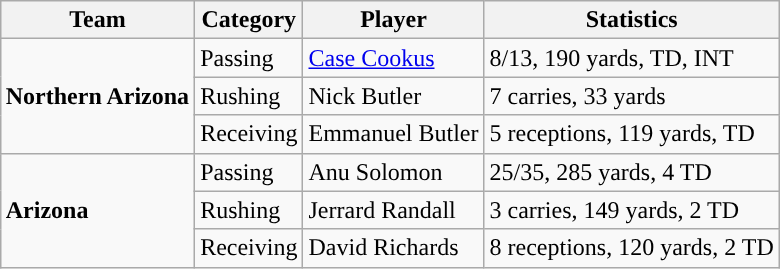<table class="wikitable" style="float: right;">
<tr>
<th>Team</th>
<th>Category</th>
<th>Player</th>
<th>Statistics</th>
</tr>
<tr>
<td rowspan=3><strong>Northern Arizona</strong></td>
<td>Passing</td>
<td><a href='#'>Case Cookus</a></td>
<td>8/13, 190 yards, TD, INT</td>
</tr>
<tr>
<td>Rushing</td>
<td>Nick Butler</td>
<td>7 carries, 33 yards</td>
</tr>
<tr>
<td>Receiving</td>
<td>Emmanuel Butler</td>
<td>5 receptions, 119 yards, TD</td>
</tr>
<tr>
<td rowspan=3><strong>Arizona</strong></td>
<td>Passing</td>
<td>Anu Solomon</td>
<td>25/35, 285 yards, 4 TD</td>
</tr>
<tr>
<td>Rushing</td>
<td>Jerrard Randall</td>
<td>3 carries, 149 yards, 2 TD</td>
</tr>
<tr>
<td>Receiving</td>
<td>David Richards</td>
<td>8 receptions, 120 yards, 2 TD</td>
</tr>
</table>
